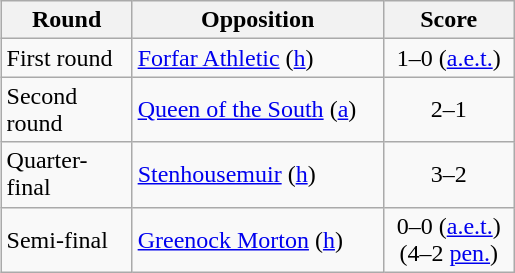<table class="wikitable" style="text-align:left;margin-left:1em;float:right">
<tr>
<th width=80>Round</th>
<th width=160>Opposition</th>
<th width=80>Score</th>
</tr>
<tr>
<td>First round</td>
<td><a href='#'>Forfar Athletic</a> (<a href='#'>h</a>)</td>
<td align=center>1–0 (<a href='#'>a.e.t.</a>)</td>
</tr>
<tr>
<td>Second round</td>
<td><a href='#'>Queen of the South</a> (<a href='#'>a</a>)</td>
<td align=center>2–1</td>
</tr>
<tr>
<td>Quarter-final</td>
<td><a href='#'>Stenhousemuir</a> (<a href='#'>h</a>)</td>
<td align=center>3–2</td>
</tr>
<tr>
<td>Semi-final</td>
<td><a href='#'>Greenock Morton</a> (<a href='#'>h</a>)</td>
<td align=center>0–0 (<a href='#'>a.e.t.</a>)<br>(4–2 <a href='#'>pen.</a>)</td>
</tr>
</table>
